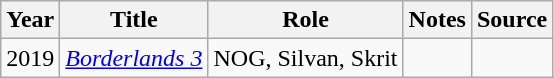<table class="wikitable sortable mw-collapsible plainrowheaders">
<tr>
<th>Year</th>
<th>Title</th>
<th>Role</th>
<th class="unsortable">Notes</th>
<th class="unsortable">Source</th>
</tr>
<tr>
<td>2019</td>
<td><em><a href='#'>Borderlands 3</a></em></td>
<td>NOG, Silvan, Skrit</td>
<td></td>
<td></td>
</tr>
</table>
